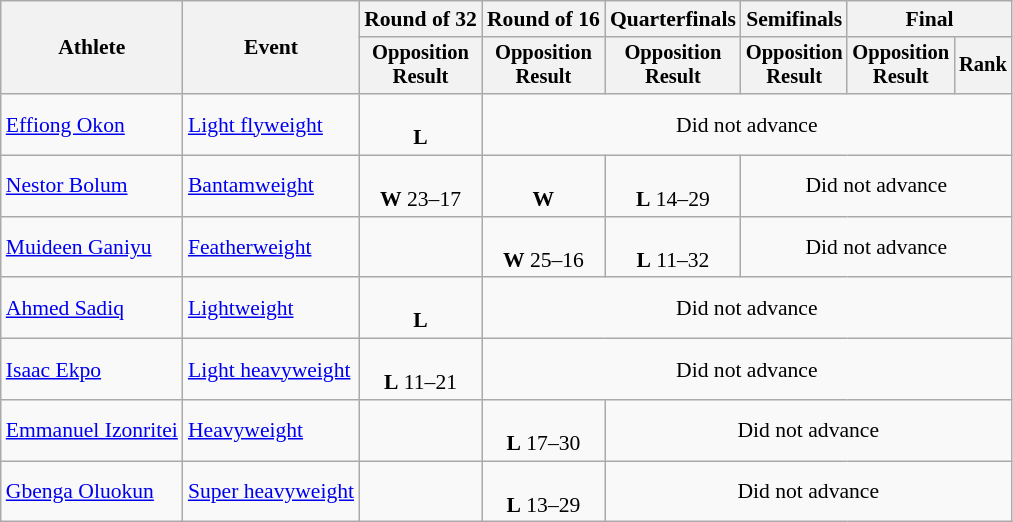<table class="wikitable" style="font-size:90%">
<tr>
<th rowspan="2">Athlete</th>
<th rowspan="2">Event</th>
<th>Round of 32</th>
<th>Round of 16</th>
<th>Quarterfinals</th>
<th>Semifinals</th>
<th colspan=2>Final</th>
</tr>
<tr style="font-size:95%">
<th>Opposition<br>Result</th>
<th>Opposition<br>Result</th>
<th>Opposition<br>Result</th>
<th>Opposition<br>Result</th>
<th>Opposition<br>Result</th>
<th>Rank</th>
</tr>
<tr align=center>
<td align=left><a href='#'>Effiong Okon</a></td>
<td align=left><a href='#'>Light flyweight</a></td>
<td><br><strong>L</strong> </td>
<td colspan=5>Did not advance</td>
</tr>
<tr align=center>
<td align=left><a href='#'>Nestor Bolum</a></td>
<td align=left><a href='#'>Bantamweight</a></td>
<td><br><strong>W</strong> 23–17</td>
<td><br><strong>W</strong> </td>
<td><br><strong>L</strong> 14–29</td>
<td colspan=4>Did not advance</td>
</tr>
<tr align=center>
<td align=left><a href='#'>Muideen Ganiyu</a></td>
<td align=left><a href='#'>Featherweight</a></td>
<td></td>
<td><br><strong>W</strong> 25–16</td>
<td><br><strong>L</strong> 11–32</td>
<td colspan=4>Did not advance</td>
</tr>
<tr align=center>
<td align=left><a href='#'>Ahmed Sadiq</a></td>
<td align=left><a href='#'>Lightweight</a></td>
<td><br><strong>L</strong> </td>
<td colspan=5>Did not advance</td>
</tr>
<tr align=center>
<td align=left><a href='#'>Isaac Ekpo</a></td>
<td align=left><a href='#'>Light heavyweight</a></td>
<td><br><strong>L</strong> 11–21</td>
<td colspan=5>Did not advance</td>
</tr>
<tr align=center>
<td align=left><a href='#'>Emmanuel Izonritei</a></td>
<td align=left><a href='#'>Heavyweight</a></td>
<td></td>
<td><br><strong>L</strong> 17–30</td>
<td colspan=4>Did not advance</td>
</tr>
<tr align=center>
<td align=left><a href='#'>Gbenga Oluokun</a></td>
<td align=left><a href='#'>Super heavyweight</a></td>
<td></td>
<td><br><strong>L</strong> 13–29</td>
<td colspan=4>Did not advance</td>
</tr>
</table>
